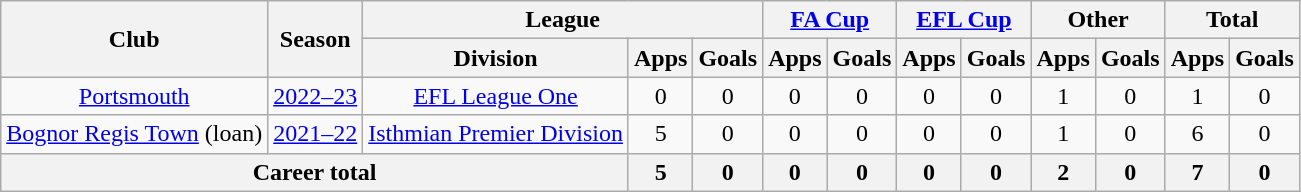<table class="wikitable" style="text-align:center;">
<tr>
<th rowspan="2">Club</th>
<th rowspan="2">Season</th>
<th colspan="3">League</th>
<th colspan="2"><a href='#'>FA Cup</a></th>
<th colspan="2"><a href='#'>EFL Cup</a></th>
<th colspan="2">Other</th>
<th colspan="2">Total</th>
</tr>
<tr>
<th>Division</th>
<th>Apps</th>
<th>Goals</th>
<th>Apps</th>
<th>Goals</th>
<th>Apps</th>
<th>Goals</th>
<th>Apps</th>
<th>Goals</th>
<th>Apps</th>
<th>Goals</th>
</tr>
<tr>
<td valign="center"><a href='#'>Portsmouth</a></td>
<td><a href='#'>2022–23</a></td>
<td><a href='#'>EFL League One</a></td>
<td>0</td>
<td>0</td>
<td>0</td>
<td>0</td>
<td>0</td>
<td>0</td>
<td>1</td>
<td>0</td>
<td>1</td>
<td>0</td>
</tr>
<tr>
<td valign="center"><a href='#'>Bognor Regis Town</a> (loan)</td>
<td><a href='#'>2021–22</a></td>
<td><a href='#'>Isthmian Premier Division</a></td>
<td>5</td>
<td>0</td>
<td>0</td>
<td>0</td>
<td>0</td>
<td>0</td>
<td>1</td>
<td>0</td>
<td>6</td>
<td>0</td>
</tr>
<tr>
<th colspan="3">Career total</th>
<th>5</th>
<th>0</th>
<th>0</th>
<th>0</th>
<th>0</th>
<th>0</th>
<th>2</th>
<th>0</th>
<th>7</th>
<th>0</th>
</tr>
</table>
